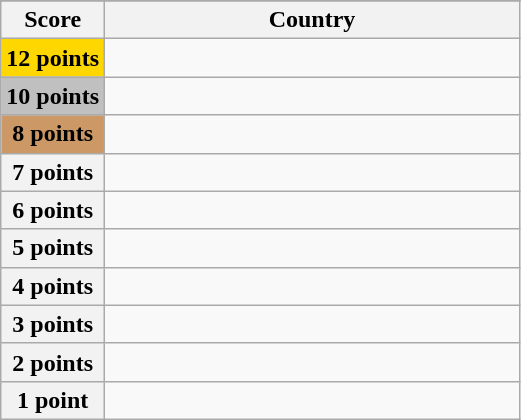<table class="wikitable">
<tr>
</tr>
<tr>
<th scope="col" width="20%">Score</th>
<th scope="col">Country</th>
</tr>
<tr>
<th scope="row" style="background:gold">12 points</th>
<td></td>
</tr>
<tr>
<th scope="row" style="background:silver">10 points</th>
<td></td>
</tr>
<tr>
<th scope="row" style="background:#CC9966">8 points</th>
<td></td>
</tr>
<tr>
<th scope="row">7 points</th>
<td></td>
</tr>
<tr>
<th scope="row">6 points</th>
<td></td>
</tr>
<tr>
<th scope="row">5 points</th>
<td></td>
</tr>
<tr>
<th scope="row">4 points</th>
<td></td>
</tr>
<tr>
<th scope="row">3 points</th>
<td></td>
</tr>
<tr>
<th scope="row">2 points</th>
<td></td>
</tr>
<tr>
<th scope="row">1 point</th>
<td></td>
</tr>
</table>
